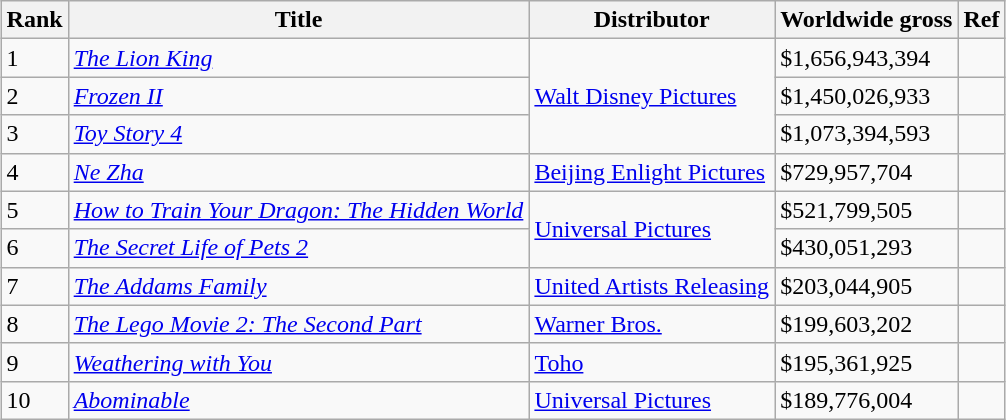<table class="wikitable sortable" style="margin:auto; margin:auto;">
<tr>
<th>Rank</th>
<th>Title</th>
<th>Distributor</th>
<th>Worldwide gross</th>
<th>Ref</th>
</tr>
<tr>
<td>1</td>
<td><em><a href='#'>The Lion King</a></em></td>
<td rowspan="3"><a href='#'>Walt Disney Pictures</a></td>
<td>$1,656,943,394</td>
<td></td>
</tr>
<tr>
<td>2</td>
<td><em><a href='#'>Frozen II</a></em></td>
<td>$1,450,026,933</td>
<td></td>
</tr>
<tr>
<td>3</td>
<td><em><a href='#'>Toy Story 4</a></em></td>
<td>$1,073,394,593</td>
<td></td>
</tr>
<tr>
<td>4</td>
<td><em><a href='#'>Ne Zha</a></em></td>
<td><a href='#'>Beijing Enlight Pictures</a></td>
<td>$729,957,704</td>
<td></td>
</tr>
<tr>
<td>5</td>
<td><em><a href='#'>How to Train Your Dragon: The Hidden World</a></em></td>
<td rowspan="2"><a href='#'>Universal Pictures</a></td>
<td>$521,799,505</td>
<td></td>
</tr>
<tr>
<td>6</td>
<td><em><a href='#'>The Secret Life of Pets 2</a></em></td>
<td>$430,051,293</td>
<td></td>
</tr>
<tr>
<td>7</td>
<td><em><a href='#'>The Addams Family</a></em></td>
<td><a href='#'>United Artists Releasing</a></td>
<td>$203,044,905</td>
<td></td>
</tr>
<tr>
<td>8</td>
<td><em><a href='#'>The Lego Movie 2: The Second Part</a></em></td>
<td><a href='#'>Warner Bros.</a></td>
<td>$199,603,202</td>
<td></td>
</tr>
<tr>
<td>9</td>
<td><em><a href='#'>Weathering with You</a></em></td>
<td><a href='#'>Toho</a></td>
<td>$195,361,925</td>
<td></td>
</tr>
<tr>
<td>10</td>
<td><em><a href='#'>Abominable</a></em></td>
<td><a href='#'>Universal Pictures</a></td>
<td>$189,776,004</td>
<td></td>
</tr>
</table>
